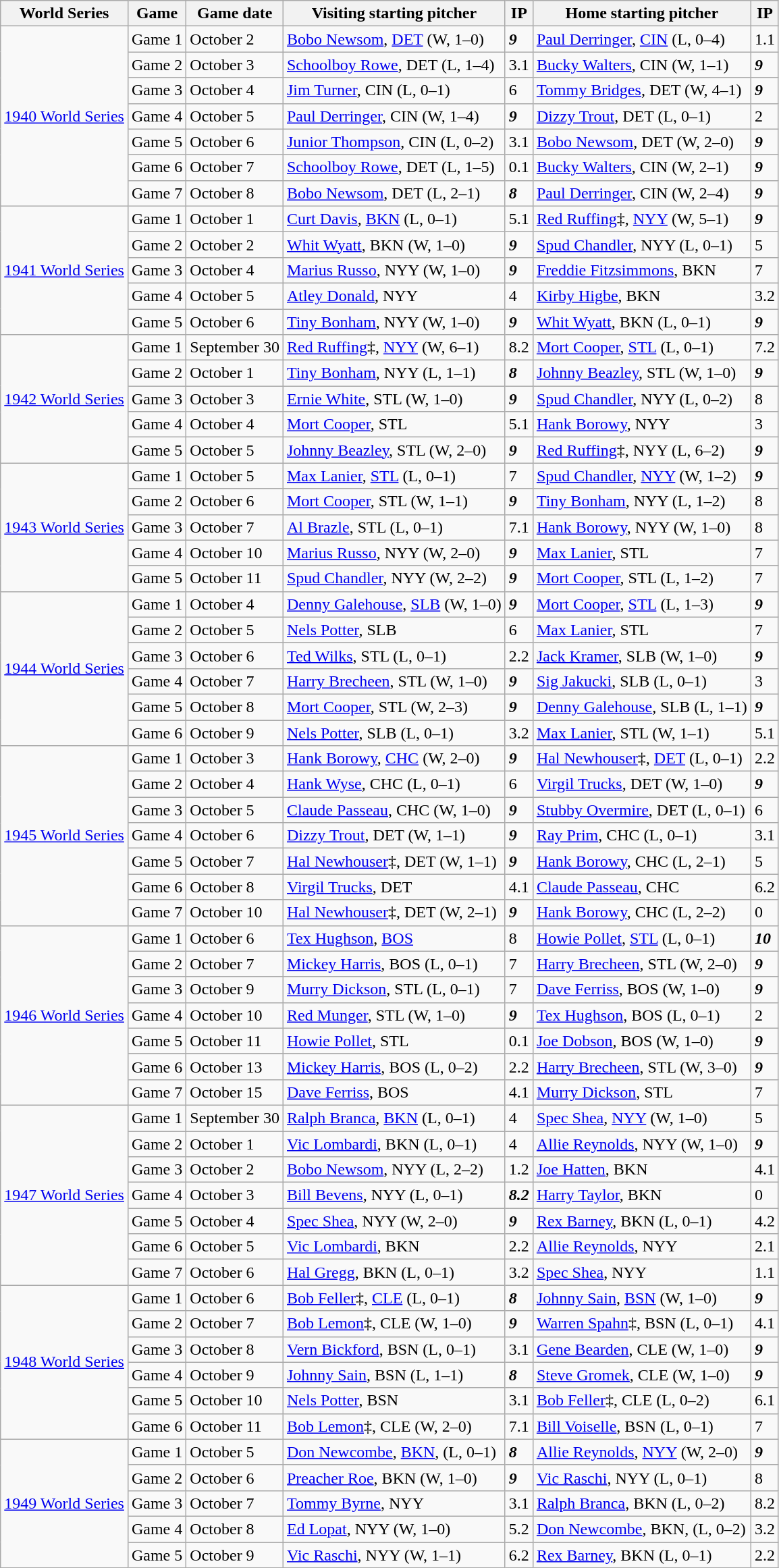<table class="wikitable">
<tr>
<th>World Series</th>
<th>Game</th>
<th>Game date</th>
<th>Visiting starting pitcher</th>
<th>IP</th>
<th>Home starting pitcher</th>
<th>IP</th>
</tr>
<tr>
<td rowspan=7><a href='#'>1940 World Series</a></td>
<td>Game 1</td>
<td>October 2</td>
<td><a href='#'>Bobo Newsom</a>, <a href='#'>DET</a> (W, 1–0)</td>
<td><strong><em>9</em></strong></td>
<td><a href='#'>Paul Derringer</a>, <a href='#'>CIN</a> (L, 0–4)</td>
<td>1.1</td>
</tr>
<tr>
<td>Game 2</td>
<td>October 3</td>
<td><a href='#'>Schoolboy Rowe</a>, DET (L, 1–4)</td>
<td>3.1</td>
<td><a href='#'>Bucky Walters</a>, CIN (W, 1–1)</td>
<td><strong><em>9</em></strong></td>
</tr>
<tr>
<td>Game 3</td>
<td>October 4</td>
<td><a href='#'>Jim Turner</a>, CIN (L, 0–1)</td>
<td>6</td>
<td><a href='#'>Tommy Bridges</a>, DET (W, 4–1)</td>
<td><strong><em>9</em></strong></td>
</tr>
<tr>
<td>Game 4</td>
<td>October 5</td>
<td><a href='#'>Paul Derringer</a>, CIN (W, 1–4)</td>
<td><strong><em>9</em></strong></td>
<td><a href='#'>Dizzy Trout</a>, DET (L, 0–1)</td>
<td>2</td>
</tr>
<tr>
<td>Game 5</td>
<td>October 6</td>
<td><a href='#'>Junior Thompson</a>, CIN (L, 0–2)</td>
<td>3.1</td>
<td><a href='#'>Bobo Newsom</a>, DET (W, 2–0)</td>
<td><strong><em>9</em></strong></td>
</tr>
<tr>
<td>Game 6</td>
<td>October 7</td>
<td><a href='#'>Schoolboy Rowe</a>, DET (L, 1–5)</td>
<td>0.1</td>
<td><a href='#'>Bucky Walters</a>, CIN (W, 2–1)</td>
<td><strong><em>9</em></strong></td>
</tr>
<tr>
<td>Game 7</td>
<td>October 8</td>
<td><a href='#'>Bobo Newsom</a>, DET (L, 2–1)</td>
<td><strong><em>8</em></strong></td>
<td><a href='#'>Paul Derringer</a>, CIN (W, 2–4)</td>
<td><strong><em>9</em></strong></td>
</tr>
<tr>
<td rowspan=5><a href='#'>1941 World Series</a></td>
<td>Game 1</td>
<td>October 1</td>
<td><a href='#'>Curt Davis</a>, <a href='#'>BKN</a> (L, 0–1)</td>
<td>5.1</td>
<td><a href='#'>Red Ruffing</a>‡, <a href='#'>NYY</a> (W, 5–1)</td>
<td><strong><em>9</em></strong></td>
</tr>
<tr>
<td>Game 2</td>
<td>October 2</td>
<td><a href='#'>Whit Wyatt</a>, BKN (W, 1–0)</td>
<td><strong><em>9</em></strong></td>
<td><a href='#'>Spud Chandler</a>, NYY (L, 0–1)</td>
<td>5</td>
</tr>
<tr>
<td>Game 3</td>
<td>October 4</td>
<td><a href='#'>Marius Russo</a>, NYY (W, 1–0)</td>
<td><strong><em>9</em></strong></td>
<td><a href='#'>Freddie Fitzsimmons</a>, BKN</td>
<td>7</td>
</tr>
<tr>
<td>Game 4</td>
<td>October 5</td>
<td><a href='#'>Atley Donald</a>, NYY</td>
<td>4</td>
<td><a href='#'>Kirby Higbe</a>, BKN</td>
<td>3.2</td>
</tr>
<tr>
<td>Game 5</td>
<td>October 6</td>
<td><a href='#'>Tiny Bonham</a>, NYY (W, 1–0)</td>
<td><strong><em>9</em></strong></td>
<td><a href='#'>Whit Wyatt</a>, BKN (L, 0–1)</td>
<td><strong><em>9</em></strong></td>
</tr>
<tr>
<td rowspan=5><a href='#'>1942 World Series</a></td>
<td>Game 1</td>
<td>September 30</td>
<td><a href='#'>Red Ruffing</a>‡, <a href='#'>NYY</a> (W, 6–1)</td>
<td>8.2</td>
<td><a href='#'>Mort Cooper</a>, <a href='#'>STL</a> (L, 0–1)</td>
<td>7.2</td>
</tr>
<tr>
<td>Game 2</td>
<td>October 1</td>
<td><a href='#'>Tiny Bonham</a>, NYY (L, 1–1)</td>
<td><strong><em>8</em></strong></td>
<td><a href='#'>Johnny Beazley</a>, STL (W, 1–0)</td>
<td><strong><em>9</em></strong></td>
</tr>
<tr>
<td>Game 3</td>
<td>October 3</td>
<td><a href='#'>Ernie White</a>, STL (W, 1–0)</td>
<td><strong><em>9</em></strong></td>
<td><a href='#'>Spud Chandler</a>, NYY (L, 0–2)</td>
<td>8</td>
</tr>
<tr>
<td>Game 4</td>
<td>October 4</td>
<td><a href='#'>Mort Cooper</a>, STL</td>
<td>5.1</td>
<td><a href='#'>Hank Borowy</a>, NYY</td>
<td>3</td>
</tr>
<tr>
<td>Game 5</td>
<td>October 5</td>
<td><a href='#'>Johnny Beazley</a>, STL (W, 2–0)</td>
<td><strong><em>9</em></strong></td>
<td><a href='#'>Red Ruffing</a>‡, NYY (L, 6–2)</td>
<td><strong><em>9</em></strong></td>
</tr>
<tr>
<td rowspan=5><a href='#'>1943 World Series</a></td>
<td>Game 1</td>
<td>October 5</td>
<td><a href='#'>Max Lanier</a>, <a href='#'>STL</a> (L, 0–1)</td>
<td>7</td>
<td><a href='#'>Spud Chandler</a>, <a href='#'>NYY</a> (W, 1–2)</td>
<td><strong><em>9</em></strong></td>
</tr>
<tr>
<td>Game 2</td>
<td>October 6</td>
<td><a href='#'>Mort Cooper</a>, STL (W, 1–1)</td>
<td><strong><em>9</em></strong></td>
<td><a href='#'>Tiny Bonham</a>, NYY (L, 1–2)</td>
<td>8</td>
</tr>
<tr>
<td>Game 3</td>
<td>October 7</td>
<td><a href='#'>Al Brazle</a>, STL (L, 0–1)</td>
<td>7.1</td>
<td><a href='#'>Hank Borowy</a>, NYY (W, 1–0)</td>
<td>8</td>
</tr>
<tr>
<td>Game 4</td>
<td>October 10</td>
<td><a href='#'>Marius Russo</a>, NYY (W, 2–0)</td>
<td><strong><em>9</em></strong></td>
<td><a href='#'>Max Lanier</a>, STL</td>
<td>7</td>
</tr>
<tr>
<td>Game 5</td>
<td>October 11</td>
<td><a href='#'>Spud Chandler</a>, NYY (W, 2–2)</td>
<td><strong><em>9</em></strong></td>
<td><a href='#'>Mort Cooper</a>, STL (L, 1–2)</td>
<td>7</td>
</tr>
<tr>
<td rowspan=6><a href='#'>1944 World Series</a></td>
<td>Game 1</td>
<td>October 4</td>
<td><a href='#'>Denny Galehouse</a>, <a href='#'>SLB</a> (W, 1–0)</td>
<td><strong><em>9</em></strong></td>
<td><a href='#'>Mort Cooper</a>, <a href='#'>STL</a> (L, 1–3)</td>
<td><strong><em>9</em></strong></td>
</tr>
<tr>
<td>Game 2</td>
<td>October 5</td>
<td><a href='#'>Nels Potter</a>, SLB</td>
<td>6</td>
<td><a href='#'>Max Lanier</a>, STL</td>
<td>7</td>
</tr>
<tr>
<td>Game 3</td>
<td>October 6</td>
<td><a href='#'>Ted Wilks</a>, STL (L, 0–1)</td>
<td>2.2</td>
<td><a href='#'>Jack Kramer</a>, SLB (W, 1–0)</td>
<td><strong><em>9</em></strong></td>
</tr>
<tr>
<td>Game 4</td>
<td>October 7</td>
<td><a href='#'>Harry Brecheen</a>, STL (W, 1–0)</td>
<td><strong><em>9</em></strong></td>
<td><a href='#'>Sig Jakucki</a>, SLB (L, 0–1)</td>
<td>3</td>
</tr>
<tr>
<td>Game 5</td>
<td>October 8</td>
<td><a href='#'>Mort Cooper</a>, STL (W, 2–3)</td>
<td><strong><em>9</em></strong></td>
<td><a href='#'>Denny Galehouse</a>, SLB (L, 1–1)</td>
<td><strong><em>9</em></strong></td>
</tr>
<tr>
<td>Game 6</td>
<td>October 9</td>
<td><a href='#'>Nels Potter</a>, SLB (L, 0–1)</td>
<td>3.2</td>
<td><a href='#'>Max Lanier</a>, STL (W, 1–1)</td>
<td>5.1</td>
</tr>
<tr>
<td rowspan=7><a href='#'>1945 World Series</a></td>
<td>Game 1</td>
<td>October 3</td>
<td><a href='#'>Hank Borowy</a>, <a href='#'>CHC</a> (W, 2–0)</td>
<td><strong><em>9</em></strong></td>
<td><a href='#'>Hal Newhouser</a>‡, <a href='#'>DET</a> (L, 0–1)</td>
<td>2.2</td>
</tr>
<tr>
<td>Game 2</td>
<td>October 4</td>
<td><a href='#'>Hank Wyse</a>, CHC (L, 0–1)</td>
<td>6</td>
<td><a href='#'>Virgil Trucks</a>, DET (W, 1–0)</td>
<td><strong><em>9</em></strong></td>
</tr>
<tr>
<td>Game 3</td>
<td>October 5</td>
<td><a href='#'>Claude Passeau</a>, CHC (W, 1–0)</td>
<td><strong><em>9</em></strong></td>
<td><a href='#'>Stubby Overmire</a>, DET (L, 0–1)</td>
<td>6</td>
</tr>
<tr>
<td>Game 4</td>
<td>October 6</td>
<td><a href='#'>Dizzy Trout</a>, DET (W, 1–1)</td>
<td><strong><em>9</em></strong></td>
<td><a href='#'>Ray Prim</a>, CHC (L, 0–1)</td>
<td>3.1</td>
</tr>
<tr>
<td>Game 5</td>
<td>October 7</td>
<td><a href='#'>Hal Newhouser</a>‡, DET (W, 1–1)</td>
<td><strong><em>9</em></strong></td>
<td><a href='#'>Hank Borowy</a>, CHC (L, 2–1)</td>
<td>5</td>
</tr>
<tr>
<td>Game 6</td>
<td>October 8</td>
<td><a href='#'>Virgil Trucks</a>, DET</td>
<td>4.1</td>
<td><a href='#'>Claude Passeau</a>, CHC</td>
<td>6.2</td>
</tr>
<tr>
<td>Game 7</td>
<td>October 10</td>
<td><a href='#'>Hal Newhouser</a>‡, DET (W, 2–1)</td>
<td><strong><em>9</em></strong></td>
<td><a href='#'>Hank Borowy</a>, CHC (L, 2–2)</td>
<td>0</td>
</tr>
<tr>
<td rowspan=7><a href='#'>1946 World Series</a></td>
<td>Game 1</td>
<td>October 6</td>
<td><a href='#'>Tex Hughson</a>, <a href='#'>BOS</a></td>
<td>8</td>
<td><a href='#'>Howie Pollet</a>, <a href='#'>STL</a> (L, 0–1)</td>
<td><strong><em>10</em></strong></td>
</tr>
<tr>
<td>Game 2</td>
<td>October 7</td>
<td><a href='#'>Mickey Harris</a>, BOS (L, 0–1)</td>
<td>7</td>
<td><a href='#'>Harry Brecheen</a>, STL (W, 2–0)</td>
<td><strong><em>9</em></strong></td>
</tr>
<tr>
<td>Game 3</td>
<td>October 9</td>
<td><a href='#'>Murry Dickson</a>, STL (L, 0–1)</td>
<td>7</td>
<td><a href='#'>Dave Ferriss</a>, BOS (W, 1–0)</td>
<td><strong><em>9</em></strong></td>
</tr>
<tr>
<td>Game 4</td>
<td>October 10</td>
<td><a href='#'>Red Munger</a>, STL (W, 1–0)</td>
<td><strong><em>9</em></strong></td>
<td><a href='#'>Tex Hughson</a>, BOS (L, 0–1)</td>
<td>2</td>
</tr>
<tr>
<td>Game 5</td>
<td>October 11</td>
<td><a href='#'>Howie Pollet</a>, STL</td>
<td>0.1</td>
<td><a href='#'>Joe Dobson</a>, BOS (W, 1–0)</td>
<td><strong><em>9</em></strong></td>
</tr>
<tr>
<td>Game 6</td>
<td>October 13</td>
<td><a href='#'>Mickey Harris</a>, BOS (L, 0–2)</td>
<td>2.2</td>
<td><a href='#'>Harry Brecheen</a>, STL (W, 3–0)</td>
<td><strong><em>9</em></strong></td>
</tr>
<tr>
<td>Game 7</td>
<td>October 15</td>
<td><a href='#'>Dave Ferriss</a>, BOS</td>
<td>4.1</td>
<td><a href='#'>Murry Dickson</a>, STL</td>
<td>7</td>
</tr>
<tr>
<td rowspan=7><a href='#'>1947 World Series</a></td>
<td>Game 1</td>
<td>September 30</td>
<td><a href='#'>Ralph Branca</a>, <a href='#'>BKN</a> (L, 0–1)</td>
<td>4</td>
<td><a href='#'>Spec Shea</a>, <a href='#'>NYY</a> (W, 1–0)</td>
<td>5</td>
</tr>
<tr>
<td>Game 2</td>
<td>October 1</td>
<td><a href='#'>Vic Lombardi</a>, BKN (L, 0–1)</td>
<td>4</td>
<td><a href='#'>Allie Reynolds</a>, NYY (W, 1–0)</td>
<td><strong><em>9</em></strong></td>
</tr>
<tr>
<td>Game 3</td>
<td>October 2</td>
<td><a href='#'>Bobo Newsom</a>, NYY (L, 2–2)</td>
<td>1.2</td>
<td><a href='#'>Joe Hatten</a>, BKN</td>
<td>4.1</td>
</tr>
<tr>
<td>Game 4</td>
<td>October 3</td>
<td><a href='#'>Bill Bevens</a>, NYY (L, 0–1)</td>
<td><strong><em>8.2</em></strong></td>
<td><a href='#'>Harry Taylor</a>, BKN</td>
<td>0</td>
</tr>
<tr>
<td>Game 5</td>
<td>October 4</td>
<td><a href='#'>Spec Shea</a>, NYY (W, 2–0)</td>
<td><strong><em>9</em></strong></td>
<td><a href='#'>Rex Barney</a>, BKN (L, 0–1)</td>
<td>4.2</td>
</tr>
<tr>
<td>Game 6</td>
<td>October 5</td>
<td><a href='#'>Vic Lombardi</a>, BKN</td>
<td>2.2</td>
<td><a href='#'>Allie Reynolds</a>, NYY</td>
<td>2.1</td>
</tr>
<tr>
<td>Game 7</td>
<td>October 6</td>
<td><a href='#'>Hal Gregg</a>, BKN (L, 0–1)</td>
<td>3.2</td>
<td><a href='#'>Spec Shea</a>, NYY</td>
<td>1.1</td>
</tr>
<tr>
<td rowspan=6><a href='#'>1948 World Series</a></td>
<td>Game 1</td>
<td>October 6</td>
<td><a href='#'>Bob Feller</a>‡, <a href='#'>CLE</a> (L, 0–1)</td>
<td><strong><em>8</em></strong></td>
<td><a href='#'>Johnny Sain</a>, <a href='#'>BSN</a> (W, 1–0)</td>
<td><strong><em>9</em></strong></td>
</tr>
<tr>
<td>Game 2</td>
<td>October 7</td>
<td><a href='#'>Bob Lemon</a>‡, CLE (W, 1–0)</td>
<td><strong><em>9</em></strong></td>
<td><a href='#'>Warren Spahn</a>‡, BSN (L, 0–1)</td>
<td>4.1</td>
</tr>
<tr>
<td>Game 3</td>
<td>October 8</td>
<td><a href='#'>Vern Bickford</a>, BSN (L, 0–1)</td>
<td>3.1</td>
<td><a href='#'>Gene Bearden</a>, CLE (W, 1–0)</td>
<td><strong><em>9</em></strong></td>
</tr>
<tr>
<td>Game 4</td>
<td>October 9</td>
<td><a href='#'>Johnny Sain</a>, BSN (L, 1–1)</td>
<td><strong><em>8</em></strong></td>
<td><a href='#'>Steve Gromek</a>, CLE (W, 1–0)</td>
<td><strong><em>9</em></strong></td>
</tr>
<tr>
<td>Game 5</td>
<td>October 10</td>
<td><a href='#'>Nels Potter</a>, BSN</td>
<td>3.1</td>
<td><a href='#'>Bob Feller</a>‡, CLE (L, 0–2)</td>
<td>6.1</td>
</tr>
<tr>
<td>Game 6</td>
<td>October 11</td>
<td><a href='#'>Bob Lemon</a>‡, CLE (W, 2–0)</td>
<td>7.1</td>
<td><a href='#'>Bill Voiselle</a>, BSN (L, 0–1)</td>
<td>7</td>
</tr>
<tr>
<td rowspan=5><a href='#'>1949 World Series</a></td>
<td>Game 1</td>
<td>October 5</td>
<td><a href='#'>Don Newcombe</a>, <a href='#'>BKN</a>, (L, 0–1)</td>
<td><strong><em>8</em></strong></td>
<td><a href='#'>Allie Reynolds</a>, <a href='#'>NYY</a> (W, 2–0)</td>
<td><strong><em>9</em></strong></td>
</tr>
<tr>
<td>Game 2</td>
<td>October 6</td>
<td><a href='#'>Preacher Roe</a>, BKN (W, 1–0)</td>
<td><strong><em>9</em></strong></td>
<td><a href='#'>Vic Raschi</a>, NYY (L, 0–1)</td>
<td>8</td>
</tr>
<tr>
<td>Game 3</td>
<td>October 7</td>
<td><a href='#'>Tommy Byrne</a>, NYY</td>
<td>3.1</td>
<td><a href='#'>Ralph Branca</a>, BKN (L, 0–2)</td>
<td>8.2</td>
</tr>
<tr>
<td>Game 4</td>
<td>October 8</td>
<td><a href='#'>Ed Lopat</a>, NYY (W, 1–0)</td>
<td>5.2</td>
<td><a href='#'>Don Newcombe</a>, BKN, (L, 0–2)</td>
<td>3.2</td>
</tr>
<tr>
<td>Game 5</td>
<td>October 9</td>
<td><a href='#'>Vic Raschi</a>, NYY (W, 1–1)</td>
<td>6.2</td>
<td><a href='#'>Rex Barney</a>, BKN (L, 0–1)</td>
<td>2.2</td>
</tr>
</table>
